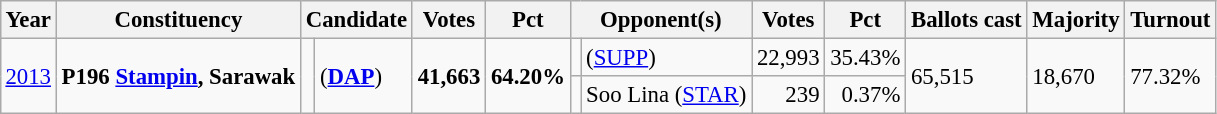<table class="wikitable" style="margin:0.5em ; font-size:95%">
<tr>
<th>Year</th>
<th>Constituency</th>
<th colspan=2>Candidate</th>
<th>Votes</th>
<th>Pct</th>
<th colspan=2>Opponent(s)</th>
<th>Votes</th>
<th>Pct</th>
<th>Ballots cast</th>
<th>Majority</th>
<th>Turnout</th>
</tr>
<tr>
<td rowspan=2><a href='#'>2013</a></td>
<td rowspan=2><strong>P196 <a href='#'>Stampin</a>, Sarawak</strong></td>
<td rowspan=2 ></td>
<td rowspan=2> (<a href='#'><strong>DAP</strong></a>)</td>
<td rowspan=2 align="right"><strong>41,663</strong></td>
<td rowspan=2><strong>64.20%</strong></td>
<td></td>
<td> (<a href='#'>SUPP</a>)</td>
<td align="right">22,993</td>
<td>35.43%</td>
<td rowspan=2>65,515</td>
<td rowspan=2>18,670</td>
<td rowspan=2>77.32%</td>
</tr>
<tr>
<td></td>
<td>Soo Lina (<a href='#'>STAR</a>)</td>
<td align="right">239</td>
<td align="right">0.37%</td>
</tr>
</table>
